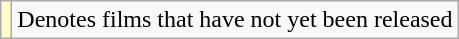<table class="wikitable">
<tr>
<td style="background:#FFFFCC;"></td>
<td>Denotes films that have not yet been released</td>
</tr>
</table>
